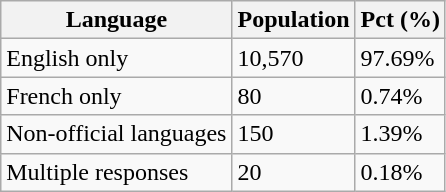<table class="wikitable">
<tr>
<th>Language</th>
<th>Population</th>
<th>Pct (%)</th>
</tr>
<tr>
<td>English only</td>
<td>10,570</td>
<td>97.69%</td>
</tr>
<tr>
<td>French only</td>
<td>80</td>
<td>0.74%</td>
</tr>
<tr>
<td>Non-official languages</td>
<td>150</td>
<td>1.39%</td>
</tr>
<tr>
<td>Multiple responses</td>
<td>20</td>
<td>0.18%</td>
</tr>
</table>
